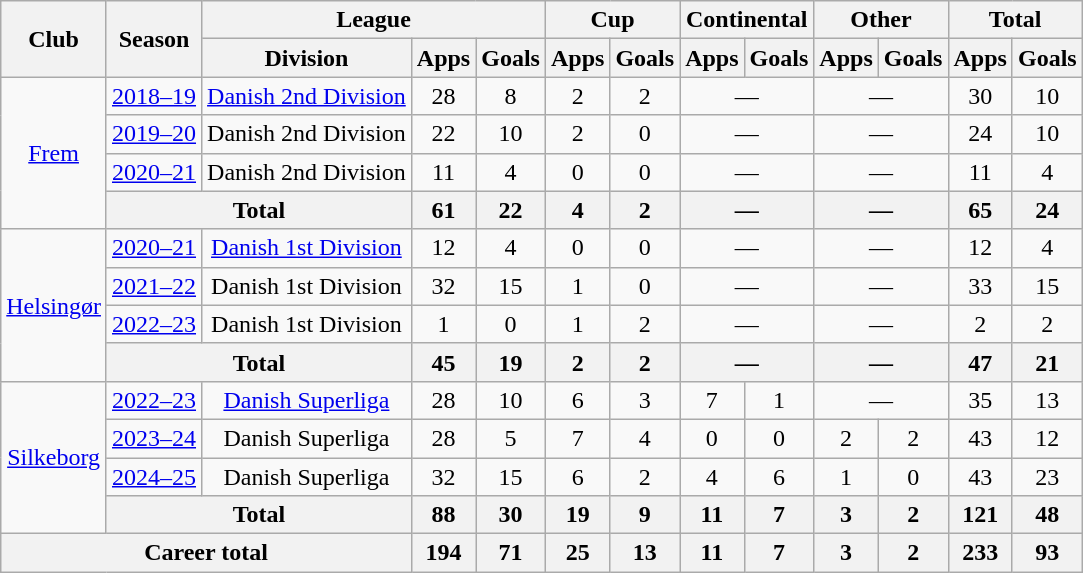<table class="wikitable" style="text-align: center">
<tr>
<th rowspan="2">Club</th>
<th rowspan="2">Season</th>
<th colspan="3">League</th>
<th colspan="2">Cup</th>
<th colspan="2">Continental</th>
<th colspan="2">Other</th>
<th colspan="2">Total</th>
</tr>
<tr>
<th>Division</th>
<th>Apps</th>
<th>Goals</th>
<th>Apps</th>
<th>Goals</th>
<th>Apps</th>
<th>Goals</th>
<th>Apps</th>
<th>Goals</th>
<th>Apps</th>
<th>Goals</th>
</tr>
<tr>
<td rowspan="4"><a href='#'>Frem</a></td>
<td><a href='#'>2018–19</a></td>
<td><a href='#'>Danish 2nd Division</a></td>
<td>28</td>
<td>8</td>
<td>2</td>
<td>2</td>
<td colspan="2">—</td>
<td colspan="2">—</td>
<td>30</td>
<td>10</td>
</tr>
<tr>
<td><a href='#'>2019–20</a></td>
<td>Danish 2nd Division</td>
<td>22</td>
<td>10</td>
<td>2</td>
<td>0</td>
<td colspan="2">—</td>
<td colspan="2">—</td>
<td>24</td>
<td>10</td>
</tr>
<tr>
<td><a href='#'>2020–21</a></td>
<td>Danish 2nd Division</td>
<td>11</td>
<td>4</td>
<td>0</td>
<td>0</td>
<td colspan="2">—</td>
<td colspan="2">—</td>
<td>11</td>
<td>4</td>
</tr>
<tr>
<th colspan="2">Total</th>
<th>61</th>
<th>22</th>
<th>4</th>
<th>2</th>
<th colspan="2">—</th>
<th colspan="2">—</th>
<th>65</th>
<th>24</th>
</tr>
<tr>
<td rowspan="4"><a href='#'>Helsingør</a></td>
<td><a href='#'>2020–21</a></td>
<td><a href='#'>Danish 1st Division</a></td>
<td>12</td>
<td>4</td>
<td>0</td>
<td>0</td>
<td colspan="2">—</td>
<td colspan="2">—</td>
<td>12</td>
<td>4</td>
</tr>
<tr>
<td><a href='#'>2021–22</a></td>
<td>Danish 1st Division</td>
<td>32</td>
<td>15</td>
<td>1</td>
<td>0</td>
<td colspan="2">—</td>
<td colspan="2">—</td>
<td>33</td>
<td>15</td>
</tr>
<tr>
<td><a href='#'>2022–23</a></td>
<td>Danish 1st Division</td>
<td>1</td>
<td>0</td>
<td>1</td>
<td>2</td>
<td colspan="2">—</td>
<td colspan="2">—</td>
<td>2</td>
<td>2</td>
</tr>
<tr>
<th colspan="2">Total</th>
<th>45</th>
<th>19</th>
<th>2</th>
<th>2</th>
<th colspan="2">—</th>
<th colspan="2">—</th>
<th>47</th>
<th>21</th>
</tr>
<tr>
<td rowspan=4><a href='#'>Silkeborg</a></td>
<td><a href='#'>2022–23</a></td>
<td><a href='#'>Danish Superliga</a></td>
<td>28</td>
<td>10</td>
<td>6</td>
<td>3</td>
<td>7</td>
<td>1</td>
<td colspan="2">—</td>
<td>35</td>
<td>13</td>
</tr>
<tr>
<td><a href='#'>2023–24</a></td>
<td>Danish Superliga</td>
<td>28</td>
<td>5</td>
<td>7</td>
<td>4</td>
<td>0</td>
<td>0</td>
<td>2</td>
<td>2</td>
<td>43</td>
<td>12</td>
</tr>
<tr>
<td><a href='#'>2024–25</a></td>
<td>Danish Superliga</td>
<td>32</td>
<td>15</td>
<td>6</td>
<td>2</td>
<td>4</td>
<td>6</td>
<td>1</td>
<td>0</td>
<td>43</td>
<td>23</td>
</tr>
<tr>
<th colspan="2">Total</th>
<th>88</th>
<th>30</th>
<th>19</th>
<th>9</th>
<th>11</th>
<th>7</th>
<th>3</th>
<th>2</th>
<th>121</th>
<th>48</th>
</tr>
<tr>
<th colspan="3">Career total</th>
<th>194</th>
<th>71</th>
<th>25</th>
<th>13</th>
<th>11</th>
<th>7</th>
<th>3</th>
<th>2</th>
<th>233</th>
<th>93</th>
</tr>
</table>
